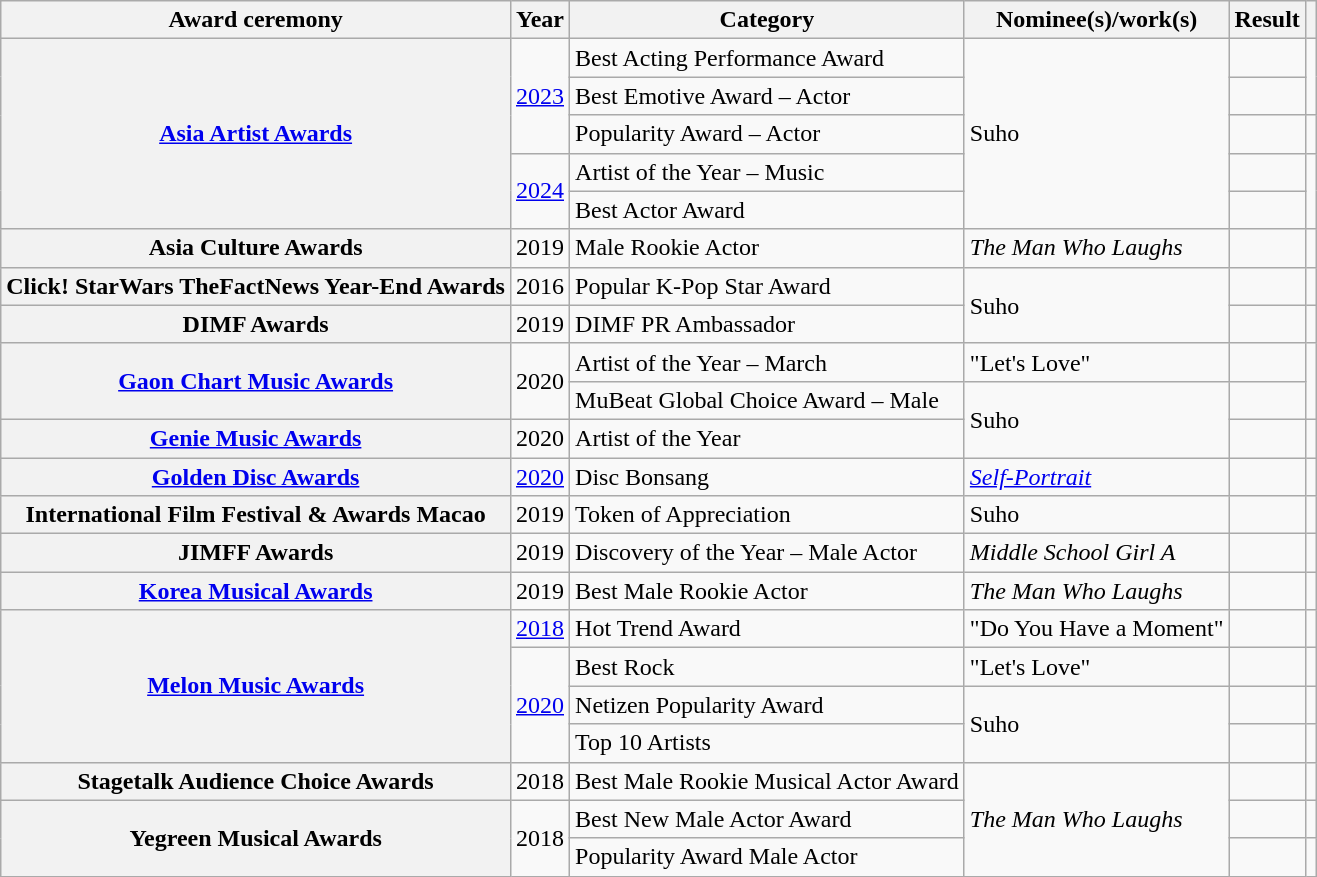<table class="wikitable plainrowheaders sortable">
<tr>
<th scope="col">Award ceremony</th>
<th scope="col">Year</th>
<th scope="col">Category</th>
<th scope="col">Nominee(s)/work(s)</th>
<th scope="col">Result</th>
<th scope="col" class="unsortable"></th>
</tr>
<tr>
<th scope="row" rowspan="5"><a href='#'>Asia Artist Awards</a></th>
<td rowspan="3" style="text-align:center"><a href='#'>2023</a></td>
<td>Best Acting Performance Award</td>
<td rowspan="5">Suho</td>
<td></td>
<td rowspan="2" style="text-align:center"></td>
</tr>
<tr>
<td>Best Emotive Award – Actor</td>
<td></td>
</tr>
<tr>
<td>Popularity Award – Actor</td>
<td></td>
<td style="text-align:center"></td>
</tr>
<tr>
<td rowspan="2" style="text-align:center"><a href='#'>2024</a></td>
<td>Artist of the Year – Music</td>
<td></td>
<td rowspan="2" style="text-align:center"></td>
</tr>
<tr>
<td>Best Actor Award</td>
<td></td>
</tr>
<tr>
<th scope="row">Asia Culture Awards</th>
<td style="text-align:center">2019</td>
<td>Male Rookie Actor</td>
<td><em>The Man Who Laughs</em></td>
<td></td>
<td style="text-align:center"></td>
</tr>
<tr>
<th scope="row">Click! StarWars TheFactNews Year-End Awards</th>
<td style="text-align:center">2016</td>
<td>Popular K-Pop Star Award</td>
<td rowspan="2">Suho</td>
<td></td>
<td style="text-align:center"></td>
</tr>
<tr>
<th scope="row">DIMF Awards</th>
<td style="text-align:center">2019</td>
<td>DIMF PR Ambassador</td>
<td></td>
<td style="text-align:center"></td>
</tr>
<tr>
<th scope="row" rowspan="2"><a href='#'>Gaon Chart Music Awards</a></th>
<td rowspan="2" style="text-align:center">2020</td>
<td>Artist of the Year – March</td>
<td>"Let's Love"</td>
<td></td>
<td rowspan="2" style="text-align:center"></td>
</tr>
<tr>
<td>MuBeat Global Choice Award – Male</td>
<td rowspan="2">Suho</td>
<td></td>
</tr>
<tr>
<th scope="row"><a href='#'>Genie Music Awards</a></th>
<td style="text-align:center">2020</td>
<td>Artist of the Year</td>
<td></td>
<td style="text-align:center"></td>
</tr>
<tr>
<th scope="row"><a href='#'>Golden Disc Awards</a></th>
<td style="text-align:center"><a href='#'>2020</a></td>
<td>Disc Bonsang</td>
<td><em><a href='#'>Self-Portrait</a></em></td>
<td></td>
<td style="text-align:center"></td>
</tr>
<tr>
<th scope="row">International Film Festival & Awards Macao</th>
<td style="text-align:center">2019</td>
<td>Token of Appreciation</td>
<td>Suho</td>
<td></td>
<td style="text-align:center"></td>
</tr>
<tr>
<th scope="row">JIMFF Awards</th>
<td style="text-align:center">2019</td>
<td>Discovery of the Year – Male Actor</td>
<td><em>Middle School Girl A</em></td>
<td></td>
<td style="text-align:center"></td>
</tr>
<tr>
<th scope="row"><a href='#'>Korea Musical Awards</a></th>
<td style="text-align:center">2019</td>
<td>Best Male Rookie Actor</td>
<td><em>The Man Who Laughs</em></td>
<td></td>
<td style="text-align:center"></td>
</tr>
<tr>
<th scope="row" rowspan="4"><a href='#'>Melon Music Awards</a></th>
<td style="text-align:center"><a href='#'>2018</a></td>
<td>Hot Trend Award</td>
<td>"Do You Have a Moment" </td>
<td></td>
<td style="text-align:center"></td>
</tr>
<tr>
<td rowspan="3" style="text-align:center"><a href='#'>2020</a></td>
<td>Best Rock</td>
<td>"Let's Love"</td>
<td></td>
<td style="text-align:center"></td>
</tr>
<tr>
<td>Netizen Popularity Award</td>
<td rowspan="2">Suho</td>
<td></td>
<td style="text-align:center"></td>
</tr>
<tr>
<td>Top 10 Artists</td>
<td></td>
<td style="text-align:center"></td>
</tr>
<tr>
<th scope="row">Stagetalk Audience Choice Awards</th>
<td style="text-align:center">2018</td>
<td>Best Male Rookie Musical Actor Award</td>
<td rowspan="3"><em>The Man Who Laughs</em></td>
<td></td>
<td style="text-align:center"></td>
</tr>
<tr>
<th scope="row" rowspan="2">Yegreen Musical Awards</th>
<td rowspan="2" style="text-align:center">2018</td>
<td>Best New Male Actor Award</td>
<td></td>
<td style="text-align:center"></td>
</tr>
<tr>
<td>Popularity Award  Male Actor</td>
<td></td>
<td style="text-align:center"></td>
</tr>
</table>
